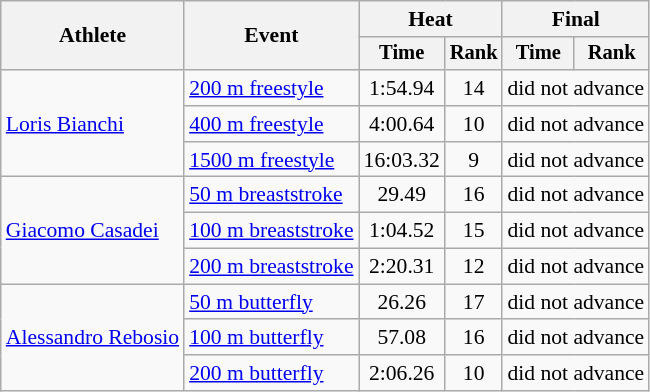<table class=wikitable style="font-size:90%">
<tr>
<th rowspan="2">Athlete</th>
<th rowspan="2">Event</th>
<th colspan="2">Heat</th>
<th colspan="2">Final</th>
</tr>
<tr style="font-size:95%">
<th>Time</th>
<th>Rank</th>
<th>Time</th>
<th>Rank</th>
</tr>
<tr align=center>
<td align=left rowspan="3"><a href='#'>Loris Bianchi</a></td>
<td align=left><a href='#'>200 m freestyle</a></td>
<td>1:54.94</td>
<td>14</td>
<td colspan="2">did not advance</td>
</tr>
<tr align=center>
<td align=left><a href='#'>400 m freestyle</a></td>
<td>4:00.64</td>
<td>10</td>
<td colspan="2">did not advance</td>
</tr>
<tr align=center>
<td align=left><a href='#'>1500 m freestyle</a></td>
<td>16:03.32</td>
<td>9</td>
<td colspan="2">did not advance</td>
</tr>
<tr align=center>
<td align=left rowspan="3"><a href='#'>Giacomo Casadei</a></td>
<td align=left><a href='#'>50 m breaststroke</a></td>
<td>29.49</td>
<td>16</td>
<td colspan="2">did not advance</td>
</tr>
<tr align=center>
<td align=left><a href='#'>100 m breaststroke</a></td>
<td>1:04.52</td>
<td>15</td>
<td colspan="2">did not advance</td>
</tr>
<tr align=center>
<td align=left><a href='#'>200 m breaststroke</a></td>
<td>2:20.31</td>
<td>12</td>
<td colspan="2">did not advance</td>
</tr>
<tr align=center>
<td align=left rowspan="3"><a href='#'>Alessandro Rebosio</a></td>
<td align=left><a href='#'>50 m butterfly</a></td>
<td>26.26</td>
<td>17</td>
<td colspan="2">did not advance</td>
</tr>
<tr align=center>
<td align=left><a href='#'>100 m butterfly</a></td>
<td>57.08</td>
<td>16</td>
<td colspan="2">did not advance</td>
</tr>
<tr align=center>
<td align=left><a href='#'>200 m butterfly</a></td>
<td>2:06.26</td>
<td>10</td>
<td colspan="2">did not advance</td>
</tr>
</table>
